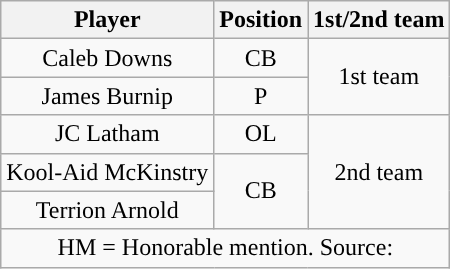<table class="wikitable" style="text-align: center">
<tr align=center>
<th>Player</th>
<th>Position</th>
<th>1st/2nd team</th>
</tr>
<tr>
<td>Caleb Downs</td>
<td>CB</td>
<td rowspan=2>1st team</td>
</tr>
<tr>
<td>James Burnip</td>
<td>P</td>
</tr>
<tr>
<td>JC Latham</td>
<td>OL</td>
<td rowspan=3>2nd team</td>
</tr>
<tr>
<td>Kool-Aid McKinstry</td>
<td rowspan=2>CB</td>
</tr>
<tr>
<td>Terrion Arnold</td>
</tr>
<tr>
<td colspan="3">HM = Honorable mention. Source:<br></td>
</tr>
</table>
